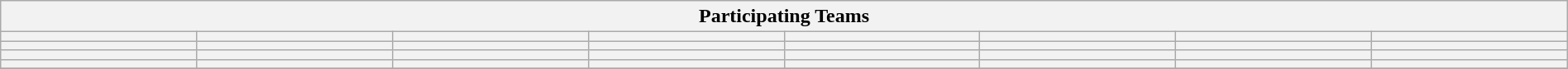<table class="wikitable" style="width:100%;">
<tr>
<th colspan=8><strong>Participating Teams</strong></th>
</tr>
<tr>
<th style="width:12%;"></th>
<th style="width:12%;"></th>
<th style="width:12%;"></th>
<th style="width:12%;"></th>
<th style="width:12%;"></th>
<th style="width:12%;"></th>
<th style="width:12%;"></th>
<th style="width:12%;"></th>
</tr>
<tr>
<th style="width:12%;"></th>
<th style="width:12%;"></th>
<th style="width:12%;"></th>
<th style="width:12%;"></th>
<th style="width:12%;"></th>
<th style="width:12%;"></th>
<th style="width:12%;"></th>
<th style="width:12%;"></th>
</tr>
<tr>
<th style="width:12%;"></th>
<th style="width:12%;"></th>
<th style="width:12%;"></th>
<th style="width:12%;"></th>
<th style="width:12%;"></th>
<th style="width:12%;"></th>
<th style="width:12%;"></th>
<th style="width:12%;"></th>
</tr>
<tr>
<th style="width:12%;"></th>
<th style="width:12%;"></th>
<th style="width:12%;"></th>
<th style="width:12%;"></th>
<th style="width:12%;"></th>
<th style="width:12%;"></th>
<th style="width:12%;"></th>
<th style="width:12%;"></th>
</tr>
<tr>
</tr>
</table>
